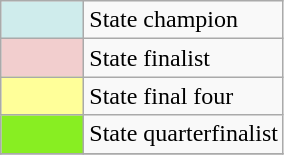<table class="wikitable">
<tr>
<td style="background:#cfecec; width:3em;"></td>
<td>State champion</td>
</tr>
<tr>
<td style="background:#f2cece; width:3em;"></td>
<td>State finalist</td>
</tr>
<tr>
<td style="background:#ff9; width:3em;"></td>
<td>State final four</td>
</tr>
<tr>
<td style="background:#88ee22; width:3em;"></td>
<td>State quarterfinalist</td>
</tr>
<tr>
</tr>
</table>
